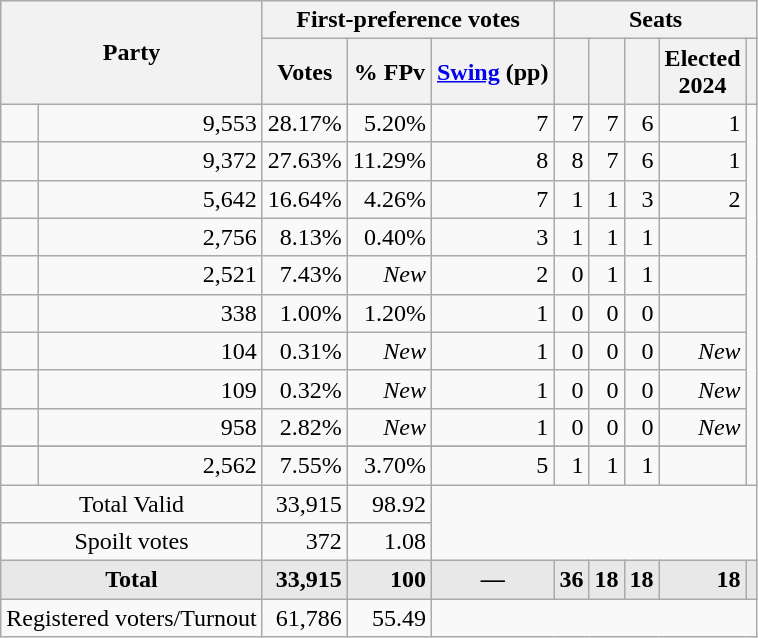<table class="wikitable sortable" style="text-align:center;">
<tr style="text-align:right; background-color:#E9E9E9; text-align:center">
<th rowspan="2" colspan="2">Party</th>
<th colspan="3">First-preference votes</th>
<th colspan="5">Seats</th>
</tr>
<tr style="text-align:right; background-color:#E9E9E9; text-align:center">
<th data-sort-type="number">Votes</th>
<th data-sort-type="number">% FPv</th>
<th data-sort-type="number"><a href='#'>Swing</a> (pp)</th>
<th data-sort-type="number"></th>
<th data-sort-type="number"><a href='#'></a></th>
<th data-sort-type="number"></th>
<th data-sort-type="number">Elected<br>2024</th>
<th data-sort-type="number"></th>
</tr>
<tr>
<td></td>
<td align=right>9,553</td>
<td align=right>28.17%</td>
<td align=right>5.20%</td>
<td align=right>7</td>
<td align=right>7</td>
<td align=right>7</td>
<td align=right>6</td>
<td align=right>1</td>
</tr>
<tr>
<td></td>
<td align=right>9,372</td>
<td align=right>27.63%</td>
<td align=right>11.29%</td>
<td align=right>8</td>
<td align=right>8</td>
<td align=right>7</td>
<td align=right>6</td>
<td align=right>1</td>
</tr>
<tr>
<td></td>
<td align=right>5,642</td>
<td align=right>16.64%</td>
<td align=right>4.26%</td>
<td align=right>7</td>
<td align=right>1</td>
<td align=right>1</td>
<td align=right>3</td>
<td align=right>2</td>
</tr>
<tr>
<td></td>
<td align=right>2,756</td>
<td align=right>8.13%</td>
<td align=right>0.40%</td>
<td align=right>3</td>
<td align=right>1</td>
<td align=right>1</td>
<td align=right>1</td>
<td align=right></td>
</tr>
<tr>
<td></td>
<td align=right>2,521</td>
<td align=right>7.43%</td>
<td align=right><em>New</em></td>
<td align=right>2</td>
<td align=right>0</td>
<td align=right>1</td>
<td align=right>1</td>
<td align=right></td>
</tr>
<tr>
<td></td>
<td align=right>338</td>
<td align=right>1.00%</td>
<td align=right>1.20%</td>
<td align=right>1</td>
<td align=right>0</td>
<td align=right>0</td>
<td align=right>0</td>
<td align=right></td>
</tr>
<tr>
<td></td>
<td align=right>104</td>
<td align=right>0.31%</td>
<td align=right><em>New</em></td>
<td align=right>1</td>
<td align=right>0</td>
<td align=right>0</td>
<td align=right>0</td>
<td align=right><em>New</em></td>
</tr>
<tr>
<td></td>
<td align=right>109</td>
<td align=right>0.32%</td>
<td align=right><em>New</em></td>
<td align=right>1</td>
<td align=right>0</td>
<td align=right>0</td>
<td align=right>0</td>
<td align=right><em>New</em></td>
</tr>
<tr>
<td></td>
<td align=right>958</td>
<td align=right>2.82%</td>
<td align=right><em>New</em></td>
<td align=right>1</td>
<td align=right>0</td>
<td align=right>0</td>
<td align=right>0</td>
<td align=right><em>New</em></td>
</tr>
<tr>
</tr>
<tr>
<td></td>
<td align=right>2,562</td>
<td align=right>7.55%</td>
<td align=right>3.70%</td>
<td align=right>5</td>
<td align=right>1</td>
<td align=right>1</td>
<td align=right>1</td>
<td align=right></td>
</tr>
<tr class="sortbottom">
<td colspan=2>Total Valid</td>
<td align=right>33,915</td>
<td align=right>98.92</td>
<td rowspan=2 colspan=6></td>
</tr>
<tr>
<td colspan=2>Spoilt votes</td>
<td align=right>372</td>
<td align=right>1.08</td>
</tr>
<tr style="font-weight:bold; background:rgb(232,232,232);">
<td colspan=2>Total</td>
<td align=right>33,915</td>
<td align=right>100</td>
<td>—</td>
<td align=right>36</td>
<td align=right>18</td>
<td align=right>18</td>
<td align=right>18</td>
<td></td>
</tr>
<tr>
<td colspan=2>Registered voters/Turnout</td>
<td align=right>61,786</td>
<td align=right>55.49</td>
<td colspan=6></td>
</tr>
</table>
